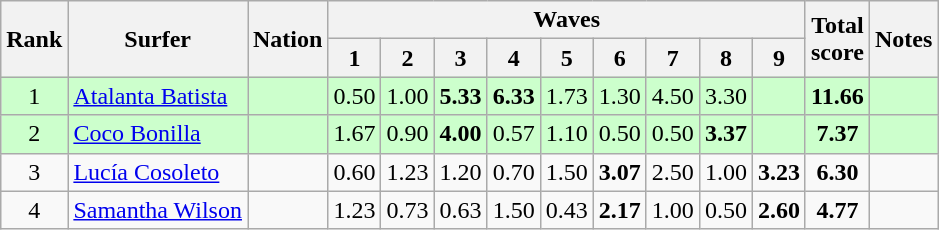<table class="wikitable sortable" style="text-align:center">
<tr>
<th rowspan=2>Rank</th>
<th rowspan=2>Surfer</th>
<th rowspan=2>Nation</th>
<th colspan=9>Waves</th>
<th rowspan=2>Total<br>score</th>
<th rowspan=2>Notes</th>
</tr>
<tr>
<th>1</th>
<th>2</th>
<th>3</th>
<th>4</th>
<th>5</th>
<th>6</th>
<th>7</th>
<th>8</th>
<th>9</th>
</tr>
<tr bgcolor=ccffcc>
<td>1</td>
<td align=left><a href='#'>Atalanta Batista</a></td>
<td align=left></td>
<td>0.50</td>
<td>1.00</td>
<td><strong>5.33</strong></td>
<td><strong>6.33</strong></td>
<td>1.73</td>
<td>1.30</td>
<td>4.50</td>
<td>3.30</td>
<td></td>
<td><strong>11.66</strong></td>
<td></td>
</tr>
<tr bgcolor=ccffcc>
<td>2</td>
<td align=left><a href='#'>Coco Bonilla</a></td>
<td align=left></td>
<td>1.67</td>
<td>0.90</td>
<td><strong>4.00</strong></td>
<td>0.57</td>
<td>1.10</td>
<td>0.50</td>
<td>0.50</td>
<td><strong>3.37</strong></td>
<td></td>
<td><strong>7.37</strong></td>
<td></td>
</tr>
<tr>
<td>3</td>
<td align=left><a href='#'>Lucía Cosoleto</a></td>
<td align=left></td>
<td>0.60</td>
<td>1.23</td>
<td>1.20</td>
<td>0.70</td>
<td>1.50</td>
<td><strong>3.07</strong></td>
<td>2.50</td>
<td>1.00</td>
<td><strong>3.23</strong></td>
<td><strong>6.30</strong></td>
<td></td>
</tr>
<tr>
<td>4</td>
<td align=left><a href='#'>Samantha Wilson</a></td>
<td align=left></td>
<td>1.23</td>
<td>0.73</td>
<td>0.63</td>
<td>1.50</td>
<td>0.43</td>
<td><strong>2.17</strong></td>
<td>1.00</td>
<td>0.50</td>
<td><strong>2.60</strong></td>
<td><strong>4.77</strong></td>
<td></td>
</tr>
</table>
